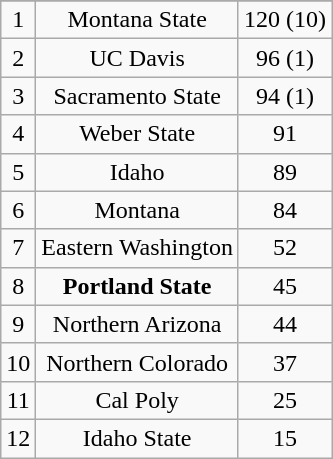<table class="wikitable" style="display: inline-table;">
<tr align="center">
</tr>
<tr align="center">
<td>1</td>
<td>Montana State</td>
<td>120 (10)</td>
</tr>
<tr align="center">
<td>2</td>
<td>UC Davis</td>
<td>96 (1)</td>
</tr>
<tr align="center">
<td>3</td>
<td>Sacramento State</td>
<td>94 (1)</td>
</tr>
<tr align="center">
<td>4</td>
<td>Weber State</td>
<td>91</td>
</tr>
<tr align="center">
<td>5</td>
<td>Idaho</td>
<td>89</td>
</tr>
<tr align="center">
<td>6</td>
<td>Montana</td>
<td>84</td>
</tr>
<tr align="center">
<td>7</td>
<td>Eastern Washington</td>
<td>52</td>
</tr>
<tr align="center">
<td>8</td>
<td><strong>Portland State</strong></td>
<td>45</td>
</tr>
<tr align="center">
<td>9</td>
<td>Northern Arizona</td>
<td>44</td>
</tr>
<tr align="center">
<td>10</td>
<td>Northern Colorado</td>
<td>37</td>
</tr>
<tr align="center">
<td>11</td>
<td>Cal Poly</td>
<td>25</td>
</tr>
<tr align="center">
<td>12</td>
<td>Idaho State</td>
<td>15</td>
</tr>
</table>
